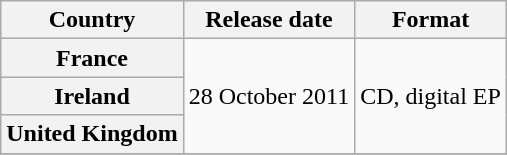<table class="wikitable plainrowheaders">
<tr>
<th scope="col">Country</th>
<th scope="col">Release date</th>
<th scope="col">Format</th>
</tr>
<tr>
<th scope="row">France</th>
<td rowspan="3">28 October 2011</td>
<td rowspan="3">CD, digital EP</td>
</tr>
<tr>
<th scope="row">Ireland</th>
</tr>
<tr>
<th scope="row">United Kingdom</th>
</tr>
<tr>
</tr>
</table>
